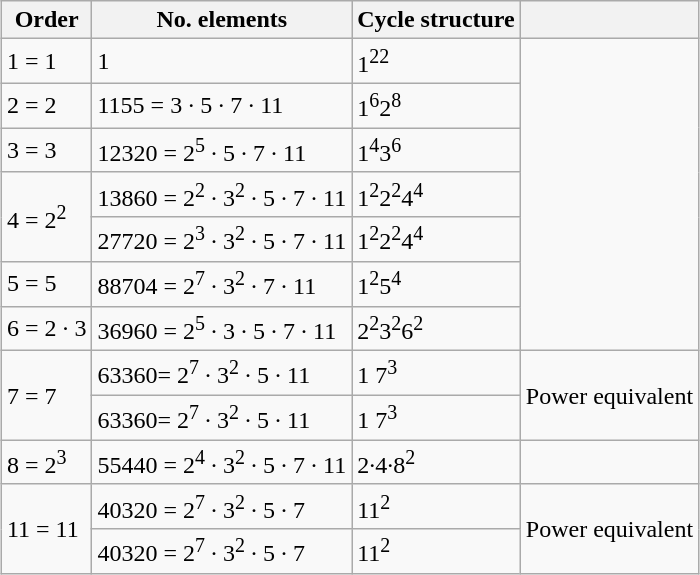<table class="wikitable" style="margin: 1em auto;">
<tr>
<th>Order</th>
<th>No. elements</th>
<th>Cycle structure</th>
<th></th>
</tr>
<tr>
<td>1 = 1</td>
<td>1</td>
<td>1<sup>22</sup></td>
</tr>
<tr>
<td>2 = 2</td>
<td>1155 = 3 · 5 · 7 · 11</td>
<td>1<sup>6</sup>2<sup>8</sup></td>
</tr>
<tr>
<td>3 = 3</td>
<td>12320 = 2<sup>5</sup> · 5 · 7 · 11</td>
<td>1<sup>4</sup>3<sup>6</sup></td>
</tr>
<tr>
<td rowspan="2">4 = 2<sup>2</sup></td>
<td>13860 = 2<sup>2</sup> · 3<sup>2</sup> · 5 · 7 · 11</td>
<td>1<sup>2</sup>2<sup>2</sup>4<sup>4</sup></td>
</tr>
<tr>
<td>27720 = 2<sup>3</sup> · 3<sup>2</sup> · 5 · 7 · 11</td>
<td>1<sup>2</sup>2<sup>2</sup>4<sup>4</sup></td>
</tr>
<tr>
<td>5 = 5</td>
<td>88704 = 2<sup>7</sup> · 3<sup>2</sup> · 7 · 11</td>
<td>1<sup>2</sup>5<sup>4</sup></td>
</tr>
<tr>
<td>6 = 2 · 3</td>
<td>36960 = 2<sup>5</sup> · 3 · 5 · 7 · 11</td>
<td>2<sup>2</sup>3<sup>2</sup>6<sup>2</sup></td>
</tr>
<tr>
<td rowspan="2">7 = 7</td>
<td>63360= 2<sup>7</sup> · 3<sup>2</sup> · 5 · 11</td>
<td>1 7<sup>3</sup></td>
<td rowspan="2">Power equivalent</td>
</tr>
<tr>
<td>63360= 2<sup>7</sup> · 3<sup>2</sup> · 5 · 11</td>
<td>1 7<sup>3</sup></td>
</tr>
<tr>
<td>8 = 2<sup>3</sup></td>
<td>55440 = 2<sup>4</sup> · 3<sup>2</sup> · 5 · 7 · 11</td>
<td>2·4·8<sup>2</sup></td>
</tr>
<tr>
<td rowspan="2">11 = 11</td>
<td>40320 = 2<sup>7</sup> · 3<sup>2</sup> · 5 · 7</td>
<td>11<sup>2</sup></td>
<td rowspan="2">Power equivalent</td>
</tr>
<tr>
<td>40320 = 2<sup>7</sup> · 3<sup>2</sup> · 5 · 7</td>
<td>11<sup>2</sup></td>
</tr>
</table>
